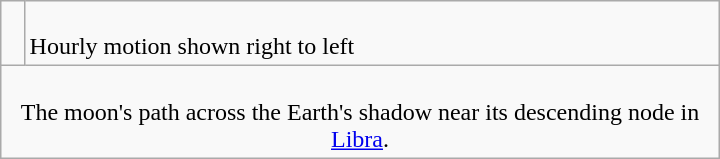<table class=wikitable width=480>
<tr>
<td></td>
<td><br>Hourly motion shown right to left</td>
</tr>
<tr align=center>
<td colspan=2><br>The moon's path across the Earth's shadow near its descending node in <a href='#'>Libra</a>.</td>
</tr>
</table>
